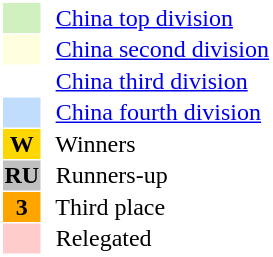<table style="border: 1px solid #ffffff; background-color: #ffffff" cellspacing="1" cellpadding="1">
<tr>
<td bgcolor="#D0F0C0" width="20"></td>
<td bgcolor="#ffffff" align="left">  <a href='#'>China top division</a></td>
</tr>
<tr>
<td bgcolor="#FFFFE0" width="20"></td>
<td bgcolor="#ffffff" align="left">  <a href='#'>China second division</a></td>
</tr>
<tr>
<th bgcolor="#ffffff" width="20"></th>
<td bgcolor="#ffffff" align="left">  <a href='#'>China third division</a></td>
</tr>
<tr>
<th bgcolor="#c1ddfd" width="20"></th>
<td bgcolor="#ffffff" align="left">  <a href='#'>China fourth division</a></td>
</tr>
<tr>
<th bgcolor="#FFD700" width="20">W</th>
<td bgcolor="#ffffff" align="left">  Winners</td>
</tr>
<tr>
<th bgcolor="#C0C0C0" width="20">RU</th>
<td bgcolor="#ffffff" align="left">  Runners-up</td>
</tr>
<tr>
<th bgcolor="#FFA500" width="20">3</th>
<td bgcolor="#ffffff" align="left">  Third place</td>
</tr>
<tr>
<th bgcolor="#ffcccc" width="20"></th>
<td bgcolor="#ffffff" align="left">  Relegated</td>
</tr>
</table>
